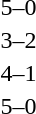<table>
<tr>
<th width=200></th>
<th width=100></th>
<th width=200></th>
</tr>
<tr>
<td align=right></td>
<td align=center>5–0</td>
<td></td>
</tr>
<tr>
<td align=right></td>
<td align=center>3–2</td>
<td></td>
</tr>
<tr>
<td align=right></td>
<td align=center>4–1</td>
<td></td>
</tr>
<tr>
<td align=right></td>
<td align=center>5–0</td>
<td></td>
</tr>
</table>
